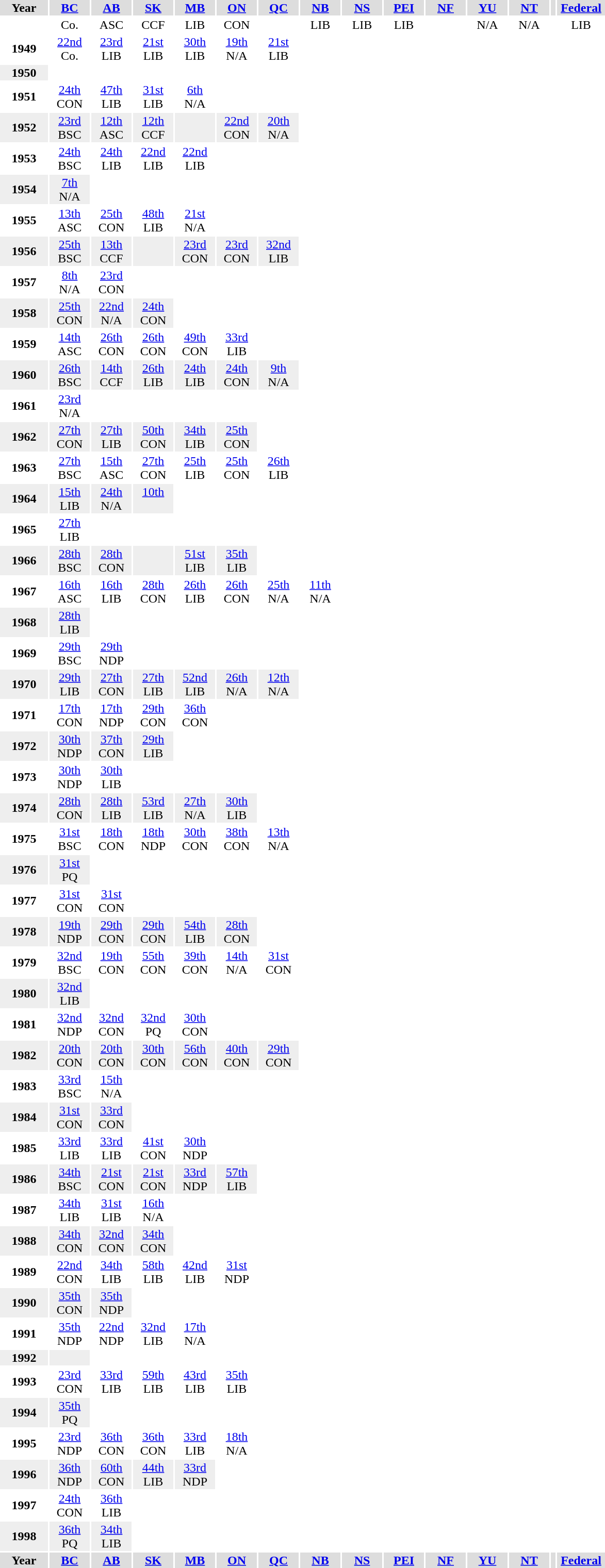<table class="toccolours" style="text-align:center;">
<tr bgcolor="#dddddd">
<th width=60>Year</th>
<th width=50><a href='#'>BC</a></th>
<th width=50><a href='#'>AB</a></th>
<th width=50><a href='#'>SK</a></th>
<th width=50><a href='#'>MB</a></th>
<th width=50><a href='#'>ON</a></th>
<th width=50><a href='#'>QC</a></th>
<th width=50><a href='#'>NB</a></th>
<th width=50><a href='#'>NS</a></th>
<th width=50><a href='#'>PEI</a></th>
<th width=50><a href='#'>NF</a></th>
<th width=50><a href='#'>YU</a></th>
<th width=50><a href='#'>NT</a></th>
<th> </th>
<th width=60><a href='#'>Federal</a></th>
</tr>
<tr>
<td height=5></td>
<td valign="top" >Co.</td>
<td valign="top" >ASC</td>
<td valign="top" >CCF</td>
<td valign="top" >LIB</td>
<td valign="top" >CON</td>
<td valign="top" ></td>
<td valign="top" >LIB</td>
<td valign="top" >LIB</td>
<td valign="top" >LIB</td>
<td valign="top" bgcolor=white rowspan=1></td>
<td valign="top" >N/A</td>
<td valign="top" >N/A</td>
<td valign="top" rowspan=50></td>
<td valign="top" >LIB</td>
</tr>
<tr>
<th>1949</th>
<td valign="top" ><a href='#'>22nd</a><br>Co.</td>
<td valign="top" ><a href='#'>23rd</a><br>LIB</td>
<td valign="top" ><a href='#'>21st</a><br>LIB</td>
<td valign="top" ><a href='#'>30th</a><br>LIB</td>
<td valign="top" ><a href='#'>19th</a><br>N/A</td>
<td valign="top" ><a href='#'>21st</a><br>LIB</td>
</tr>
<tr bgcolor=#eeeeee>
<th>1950</th>
</tr>
<tr>
<th>1951</th>
<td valign="top" ><a href='#'>24th</a><br>CON</td>
<td valign="top" ><a href='#'>47th</a><br>LIB</td>
<td valign="top" ><a href='#'>31st</a><br>LIB</td>
<td valign="top" ><a href='#'>6th</a><br>N/A</td>
</tr>
<tr bgcolor=#eeeeee>
<th>1952</th>
<td valign="top" ><a href='#'>23rd</a><br>BSC</td>
<td valign="top" ><a href='#'>12th</a><br>ASC</td>
<td valign="top" ><a href='#'>12th</a><br>CCF</td>
<td valign="top" ><a href='#'></a></td>
<td valign="top" ><a href='#'>22nd</a><br>CON</td>
<td valign="top" ><a href='#'>20th</a><br>N/A</td>
</tr>
<tr>
<th>1953</th>
<td valign="top" ><a href='#'>24th</a><br>BSC</td>
<td valign="top" ><a href='#'>24th</a><br>LIB</td>
<td valign="top" ><a href='#'>22nd</a><br>LIB</td>
<td valign="top" ><a href='#'>22nd</a><br>LIB</td>
</tr>
<tr bgcolor=#eeeeee>
<th>1954</th>
<td valign="top" ><a href='#'>7th</a><br>N/A</td>
</tr>
<tr>
<th>1955</th>
<td valign="top" ><a href='#'>13th</a><br>ASC</td>
<td valign="top" ><a href='#'>25th</a><br>CON</td>
<td valign="top" ><a href='#'>48th</a><br>LIB</td>
<td valign="top" ><a href='#'>21st</a><br>N/A</td>
</tr>
<tr bgcolor=#eeeeee>
<th>1956</th>
<td valign="top" ><a href='#'>25th</a><br>BSC</td>
<td valign="top" ><a href='#'>13th</a><br>CCF</td>
<td valign="top" ><a href='#'></a></td>
<td valign="top" ><a href='#'>23rd</a><br>CON</td>
<td valign="top" ><a href='#'>23rd</a><br>CON</td>
<td valign="top" ><a href='#'>32nd</a><br>LIB</td>
</tr>
<tr>
<th>1957</th>
<td valign="top" ><a href='#'>8th</a><br>N/A</td>
<td valign="top" ><a href='#'>23rd</a><br>CON</td>
</tr>
<tr bgcolor=#eeeeee>
<th>1958</th>
<td valign="top" ><a href='#'>25th</a><br>CON</td>
<td valign="top" ><a href='#'>22nd</a><br>N/A</td>
<td valign="top" ><a href='#'>24th</a><br>CON</td>
</tr>
<tr>
<th>1959</th>
<td valign="top" ><a href='#'>14th</a><br>ASC</td>
<td valign="top" ><a href='#'>26th</a><br>CON</td>
<td valign="top" ><a href='#'>26th</a><br>CON</td>
<td valign="top" ><a href='#'>49th</a><br>CON</td>
<td valign="top" ><a href='#'>33rd</a><br>LIB</td>
</tr>
<tr bgcolor=#eeeeee>
<th>1960</th>
<td valign="top" ><a href='#'>26th</a><br>BSC</td>
<td valign="top" ><a href='#'>14th</a><br>CCF</td>
<td valign="top" ><a href='#'>26th</a><br>LIB</td>
<td valign="top" ><a href='#'>24th</a><br>LIB</td>
<td valign="top" ><a href='#'>24th</a><br>CON</td>
<td valign="top" ><a href='#'>9th</a><br>N/A</td>
</tr>
<tr>
<th>1961</th>
<td valign="top" ><a href='#'>23rd</a><br>N/A</td>
</tr>
<tr bgcolor=#eeeeee>
<th>1962</th>
<td valign="top" ><a href='#'>27th</a><br>CON</td>
<td valign="top" ><a href='#'>27th</a><br>LIB</td>
<td valign="top" ><a href='#'>50th</a><br>CON</td>
<td valign="top" ><a href='#'>34th</a><br>LIB</td>
<td valign="top" ><a href='#'>25th</a><br>CON</td>
</tr>
<tr>
<th>1963</th>
<td valign="top" ><a href='#'>27th</a><br>BSC</td>
<td valign="top" ><a href='#'>15th</a><br>ASC</td>
<td valign="top" ><a href='#'>27th</a><br>CON</td>
<td valign="top" ><a href='#'>25th</a><br>LIB</td>
<td valign="top" ><a href='#'>25th</a><br>CON</td>
<td valign="top" ><a href='#'>26th</a><br>LIB</td>
</tr>
<tr bgcolor=#eeeeee>
<th>1964</th>
<td valign="top" ><a href='#'>15th</a><br>LIB</td>
<td valign="top" ><a href='#'>24th</a><br>N/A</td>
<td valign="top" ><a href='#'>10th</a></td>
</tr>
<tr>
<th>1965</th>
<td valign="top" ><a href='#'>27th</a><br>LIB</td>
</tr>
<tr bgcolor=#eeeeee>
<th>1966</th>
<td valign="top" ><a href='#'>28th</a><br>BSC</td>
<td valign="top" ><a href='#'>28th</a><br>CON</td>
<td valign="top" ><a href='#'></a></td>
<td valign="top" ><a href='#'>51st</a><br>LIB</td>
<td valign="top" ><a href='#'>35th</a><br>LIB</td>
</tr>
<tr>
<th>1967</th>
<td valign="top" ><a href='#'>16th</a><br>ASC</td>
<td valign="top" ><a href='#'>16th</a><br>LIB</td>
<td valign="top" ><a href='#'>28th</a><br>CON</td>
<td valign="top" ><a href='#'>26th</a><br>LIB</td>
<td valign="top" ><a href='#'>26th</a><br>CON</td>
<td valign="top" ><a href='#'>25th</a><br>N/A</td>
<td valign="top" ><a href='#'>11th</a><br>N/A</td>
</tr>
<tr bgcolor=#eeeeee>
<th>1968</th>
<td valign="top" ><a href='#'>28th</a><br>LIB</td>
</tr>
<tr>
<th>1969</th>
<td valign="top" ><a href='#'>29th</a><br>BSC</td>
<td valign="top" ><a href='#'>29th</a><br>NDP</td>
</tr>
<tr bgcolor=#eeeeee>
<th>1970</th>
<td valign="top" ><a href='#'>29th</a><br>LIB</td>
<td valign="top" ><a href='#'>27th</a><br>CON</td>
<td valign="top" ><a href='#'>27th</a><br>LIB</td>
<td valign="top" ><a href='#'>52nd</a><br>LIB</td>
<td valign="top" ><a href='#'>26th</a><br>N/A</td>
<td valign="top" ><a href='#'>12th</a><br>N/A</td>
</tr>
<tr>
<th>1971</th>
<td valign="top" ><a href='#'>17th</a><br>CON</td>
<td valign="top" ><a href='#'>17th</a><br>NDP</td>
<td valign="top" ><a href='#'>29th</a><br>CON</td>
<td valign="top" ><a href='#'>36th</a><br>CON</td>
</tr>
<tr bgcolor=#eeeeee>
<th>1972</th>
<td valign="top" ><a href='#'>30th</a><br>NDP</td>
<td valign="top" ><a href='#'>37th</a><br>CON</td>
<td valign="top" ><a href='#'>29th</a><br>LIB</td>
</tr>
<tr>
<th>1973</th>
<td valign="top" ><a href='#'>30th</a><br>NDP</td>
<td valign="top" ><a href='#'>30th</a><br>LIB</td>
</tr>
<tr bgcolor=#eeeeee>
<th>1974</th>
<td valign="top" ><a href='#'>28th</a><br>CON</td>
<td valign="top" ><a href='#'>28th</a><br>LIB</td>
<td valign="top" ><a href='#'>53rd</a><br>LIB</td>
<td valign="top" ><a href='#'>27th</a><br>N/A</td>
<td valign="top" ><a href='#'>30th</a><br>LIB</td>
</tr>
<tr>
<th>1975</th>
<td valign="top" ><a href='#'>31st</a><br>BSC</td>
<td valign="top" ><a href='#'>18th</a><br>CON</td>
<td valign="top" ><a href='#'>18th</a><br>NDP</td>
<td valign="top" ><a href='#'>30th</a><br>CON</td>
<td valign="top" ><a href='#'>38th</a><br>CON</td>
<td valign="top" ><a href='#'>13th</a><br>N/A</td>
</tr>
<tr bgcolor=#eeeeee>
<th>1976</th>
<td valign="top" ><a href='#'>31st</a><br>PQ</td>
</tr>
<tr>
<th>1977</th>
<td valign="top" ><a href='#'>31st</a><br>CON</td>
<td valign="top" ><a href='#'>31st</a><br>CON</td>
</tr>
<tr bgcolor=#eeeeee>
<th>1978</th>
<td valign="top" ><a href='#'>19th</a><br>NDP</td>
<td valign="top" ><a href='#'>29th</a><br>CON</td>
<td valign="top" ><a href='#'>29th</a><br>CON</td>
<td valign="top" ><a href='#'>54th</a><br>LIB</td>
<td valign="top" ><a href='#'>28th</a><br>CON</td>
</tr>
<tr>
<th>1979</th>
<td valign="top" ><a href='#'>32nd</a><br>BSC</td>
<td valign="top" ><a href='#'>19th</a><br>CON</td>
<td valign="top" ><a href='#'>55th</a><br>CON</td>
<td valign="top" ><a href='#'>39th</a><br>CON</td>
<td valign="top" ><a href='#'>14th</a><br>N/A</td>
<td valign="top" ><a href='#'>31st</a><br>CON</td>
</tr>
<tr bgcolor=#eeeeee>
<th>1980</th>
<td valign="top" ><a href='#'>32nd</a><br>LIB</td>
</tr>
<tr>
<th>1981</th>
<td valign="top" ><a href='#'>32nd</a><br>NDP</td>
<td valign="top" ><a href='#'>32nd</a><br>CON</td>
<td valign="top" ><a href='#'>32nd</a><br>PQ</td>
<td valign="top" ><a href='#'>30th</a><br>CON</td>
</tr>
<tr bgcolor=#eeeeee>
<th>1982</th>
<td valign="top" ><a href='#'>20th</a><br>CON</td>
<td valign="top" ><a href='#'>20th</a><br>CON</td>
<td valign="top" ><a href='#'>30th</a><br>CON</td>
<td valign="top" ><a href='#'>56th</a><br>CON</td>
<td valign="top" ><a href='#'>40th</a><br>CON</td>
<td valign="top" ><a href='#'>29th</a><br>CON</td>
</tr>
<tr>
<th>1983</th>
<td valign="top" ><a href='#'>33rd</a><br>BSC</td>
<td valign="top" ><a href='#'>15th</a><br>N/A</td>
</tr>
<tr bgcolor=#eeeeee>
<th>1984</th>
<td valign="top" ><a href='#'>31st</a><br>CON</td>
<td valign="top" ><a href='#'>33rd</a><br>CON</td>
</tr>
<tr>
<th>1985</th>
<td valign="top" ><a href='#'>33rd</a><br>LIB</td>
<td valign="top" ><a href='#'>33rd</a><br>LIB</td>
<td valign="top" ><a href='#'>41st</a><br>CON</td>
<td valign="top" ><a href='#'>30th</a><br>NDP</td>
</tr>
<tr bgcolor=#eeeeee>
<th>1986</th>
<td valign="top" ><a href='#'>34th</a><br>BSC</td>
<td valign="top" ><a href='#'>21st</a><br>CON</td>
<td valign="top" ><a href='#'>21st</a><br>CON</td>
<td valign="top" ><a href='#'>33rd</a><br>NDP</td>
<td valign="top" ><a href='#'>57th</a><br>LIB</td>
</tr>
<tr>
<th>1987</th>
<td valign="top" ><a href='#'>34th</a><br>LIB</td>
<td valign="top" ><a href='#'>31st</a><br>LIB</td>
<td valign="top" ><a href='#'>16th</a><br>N/A</td>
</tr>
<tr bgcolor=#eeeeee>
<th>1988</th>
<td valign="top" ><a href='#'>34th</a><br>CON</td>
<td valign="top" ><a href='#'>32nd</a><br>CON</td>
<td valign="top" ><a href='#'>34th</a><br>CON</td>
</tr>
<tr>
<th>1989</th>
<td valign="top" ><a href='#'>22nd</a><br>CON</td>
<td valign="top" ><a href='#'>34th</a><br>LIB</td>
<td valign="top" ><a href='#'>58th</a><br>LIB</td>
<td valign="top" ><a href='#'>42nd</a><br>LIB</td>
<td valign="top" ><a href='#'>31st</a><br>NDP</td>
</tr>
<tr bgcolor=#eeeeee>
<th>1990</th>
<td valign="top" ><a href='#'>35th</a><br>CON</td>
<td valign="top" ><a href='#'>35th</a><br>NDP</td>
</tr>
<tr>
<th>1991</th>
<td valign="top" ><a href='#'>35th</a><br>NDP</td>
<td valign="top" ><a href='#'>22nd</a><br>NDP</td>
<td valign="top" ><a href='#'>32nd</a><br>LIB</td>
<td valign="top" ><a href='#'>17th</a><br>N/A</td>
</tr>
<tr bgcolor=#eeeeee>
<th>1992</th>
<td valign="top" ><a href='#'></a></td>
</tr>
<tr>
<th>1993</th>
<td valign="top" ><a href='#'>23rd</a><br>CON</td>
<td valign="top" ><a href='#'>33rd</a><br>LIB</td>
<td valign="top" ><a href='#'>59th</a><br>LIB</td>
<td valign="top" ><a href='#'>43rd</a><br>LIB</td>
<td valign="top" ><a href='#'>35th</a><br>LIB</td>
</tr>
<tr bgcolor=#eeeeee>
<th>1994</th>
<td valign="top" ><a href='#'>35th</a><br>PQ</td>
</tr>
<tr>
<th>1995</th>
<td valign="top" ><a href='#'>23rd</a><br>NDP</td>
<td valign="top" ><a href='#'>36th</a><br>CON</td>
<td valign="top" ><a href='#'>36th</a><br>CON</td>
<td valign="top" ><a href='#'>33rd</a><br>LIB</td>
<td valign="top" ><a href='#'>18th</a><br>N/A</td>
</tr>
<tr bgcolor=#eeeeee>
<th>1996</th>
<td valign="top" ><a href='#'>36th</a><br>NDP</td>
<td valign="top" ><a href='#'>60th</a><br>CON</td>
<td valign="top" ><a href='#'>44th</a><br>LIB</td>
<td valign="top" ><a href='#'>33rd</a><br>NDP</td>
</tr>
<tr>
<th>1997</th>
<td valign="top" ><a href='#'>24th</a><br>CON</td>
<td valign="top" ><a href='#'>36th</a><br>LIB</td>
</tr>
<tr bgcolor=#eeeeee>
<th>1998</th>
<td valign="top" ><a href='#'>36th</a><br>PQ</td>
<td valign="top" ><a href='#'>34th</a><br>LIB</td>
</tr>
<tr bgcolor="#dddddd">
<th width=60>Year</th>
<th width=50><a href='#'>BC</a></th>
<th width=50><a href='#'>AB</a></th>
<th width=50><a href='#'>SK</a></th>
<th width=50><a href='#'>MB</a></th>
<th width=50><a href='#'>ON</a></th>
<th width=50><a href='#'>QC</a></th>
<th width=50><a href='#'>NB</a></th>
<th width=50><a href='#'>NS</a></th>
<th width=50><a href='#'>PEI</a></th>
<th width=50><a href='#'>NF</a></th>
<th width=50><a href='#'>YU</a></th>
<th width=50><a href='#'>NT</a></th>
<th> </th>
<th width=60><a href='#'>Federal</a></th>
</tr>
</table>
